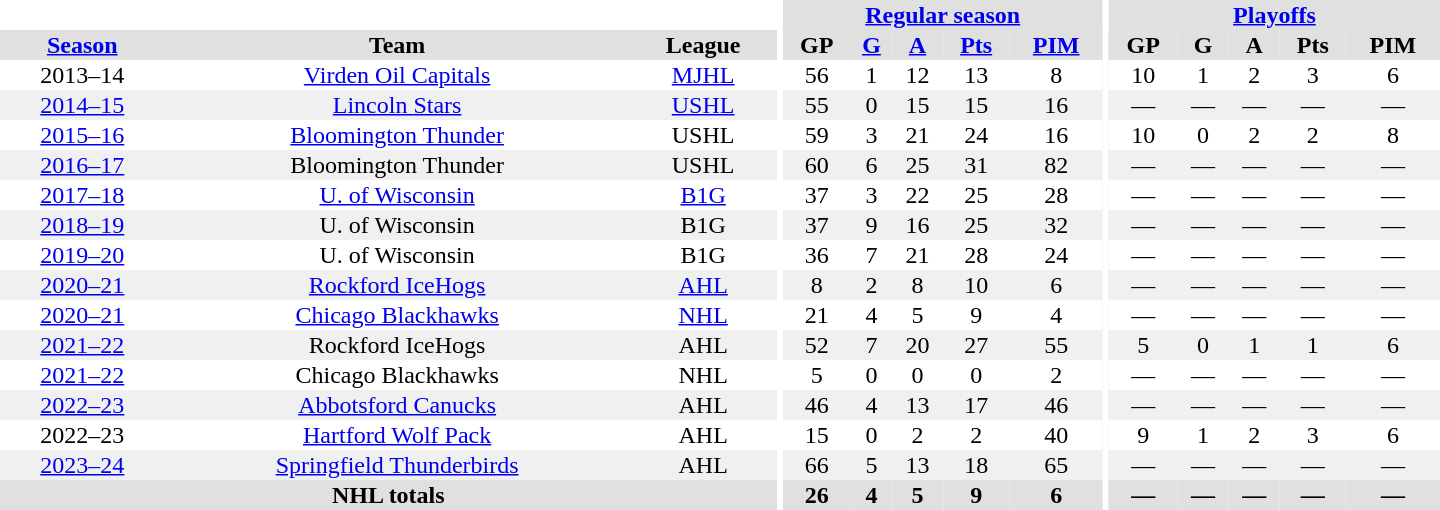<table border="0" cellpadding="1" cellspacing="0" style="text-align:center; width:60em">
<tr bgcolor="#e0e0e0">
<th colspan="3" bgcolor="#ffffff"></th>
<th rowspan="99" bgcolor="#ffffff"></th>
<th colspan="5"><a href='#'>Regular season</a></th>
<th rowspan="99" bgcolor="#ffffff"></th>
<th colspan="5"><a href='#'>Playoffs</a></th>
</tr>
<tr bgcolor="#e0e0e0">
<th><a href='#'>Season</a></th>
<th>Team</th>
<th>League</th>
<th>GP</th>
<th><a href='#'>G</a></th>
<th><a href='#'>A</a></th>
<th><a href='#'>Pts</a></th>
<th><a href='#'>PIM</a></th>
<th>GP</th>
<th>G</th>
<th>A</th>
<th>Pts</th>
<th>PIM</th>
</tr>
<tr>
<td>2013–14</td>
<td><a href='#'>Virden Oil Capitals</a></td>
<td><a href='#'>MJHL</a></td>
<td>56</td>
<td>1</td>
<td>12</td>
<td>13</td>
<td>8</td>
<td>10</td>
<td>1</td>
<td>2</td>
<td>3</td>
<td>6</td>
</tr>
<tr bgcolor="#f0f0f0">
<td><a href='#'>2014–15</a></td>
<td><a href='#'>Lincoln Stars</a></td>
<td><a href='#'>USHL</a></td>
<td>55</td>
<td>0</td>
<td>15</td>
<td>15</td>
<td>16</td>
<td>—</td>
<td>—</td>
<td>—</td>
<td>—</td>
<td>—</td>
</tr>
<tr>
<td><a href='#'>2015–16</a></td>
<td><a href='#'>Bloomington Thunder</a></td>
<td>USHL</td>
<td>59</td>
<td>3</td>
<td>21</td>
<td>24</td>
<td>16</td>
<td>10</td>
<td>0</td>
<td>2</td>
<td>2</td>
<td>8</td>
</tr>
<tr bgcolor="#f0f0f0">
<td><a href='#'>2016–17</a></td>
<td>Bloomington Thunder</td>
<td>USHL</td>
<td>60</td>
<td>6</td>
<td>25</td>
<td>31</td>
<td>82</td>
<td>—</td>
<td>—</td>
<td>—</td>
<td>—</td>
<td>—</td>
</tr>
<tr>
<td><a href='#'>2017–18</a></td>
<td><a href='#'>U. of Wisconsin</a></td>
<td><a href='#'>B1G</a></td>
<td>37</td>
<td>3</td>
<td>22</td>
<td>25</td>
<td>28</td>
<td>—</td>
<td>—</td>
<td>—</td>
<td>—</td>
<td>—</td>
</tr>
<tr bgcolor="#f0f0f0">
<td><a href='#'>2018–19</a></td>
<td>U. of Wisconsin</td>
<td>B1G</td>
<td>37</td>
<td>9</td>
<td>16</td>
<td>25</td>
<td>32</td>
<td>—</td>
<td>—</td>
<td>—</td>
<td>—</td>
<td>—</td>
</tr>
<tr>
<td><a href='#'>2019–20</a></td>
<td>U. of Wisconsin</td>
<td>B1G</td>
<td>36</td>
<td>7</td>
<td>21</td>
<td>28</td>
<td>24</td>
<td>—</td>
<td>—</td>
<td>—</td>
<td>—</td>
<td>—</td>
</tr>
<tr bgcolor="#f0f0f0">
<td><a href='#'>2020–21</a></td>
<td><a href='#'>Rockford IceHogs</a></td>
<td><a href='#'>AHL</a></td>
<td>8</td>
<td>2</td>
<td>8</td>
<td>10</td>
<td>6</td>
<td>—</td>
<td>—</td>
<td>—</td>
<td>—</td>
<td>—</td>
</tr>
<tr>
<td><a href='#'>2020–21</a></td>
<td><a href='#'>Chicago Blackhawks</a></td>
<td><a href='#'>NHL</a></td>
<td>21</td>
<td>4</td>
<td>5</td>
<td>9</td>
<td>4</td>
<td>—</td>
<td>—</td>
<td>—</td>
<td>—</td>
<td>—</td>
</tr>
<tr bgcolor="#f0f0f0">
<td><a href='#'>2021–22</a></td>
<td>Rockford IceHogs</td>
<td>AHL</td>
<td>52</td>
<td>7</td>
<td>20</td>
<td>27</td>
<td>55</td>
<td>5</td>
<td>0</td>
<td>1</td>
<td>1</td>
<td>6</td>
</tr>
<tr>
<td><a href='#'>2021–22</a></td>
<td>Chicago Blackhawks</td>
<td>NHL</td>
<td>5</td>
<td>0</td>
<td>0</td>
<td>0</td>
<td>2</td>
<td>—</td>
<td>—</td>
<td>—</td>
<td>—</td>
<td>—</td>
</tr>
<tr bgcolor="#f0f0f0">
<td><a href='#'>2022–23</a></td>
<td><a href='#'>Abbotsford Canucks</a></td>
<td>AHL</td>
<td>46</td>
<td>4</td>
<td>13</td>
<td>17</td>
<td>46</td>
<td>—</td>
<td>—</td>
<td>—</td>
<td>—</td>
<td>—</td>
</tr>
<tr>
<td>2022–23</td>
<td><a href='#'>Hartford Wolf Pack</a></td>
<td>AHL</td>
<td>15</td>
<td>0</td>
<td>2</td>
<td>2</td>
<td>40</td>
<td>9</td>
<td>1</td>
<td>2</td>
<td>3</td>
<td>6</td>
</tr>
<tr bgcolor="#f0f0f0">
<td><a href='#'>2023–24</a></td>
<td><a href='#'>Springfield Thunderbirds</a></td>
<td>AHL</td>
<td>66</td>
<td>5</td>
<td>13</td>
<td>18</td>
<td>65</td>
<td>—</td>
<td>—</td>
<td>—</td>
<td>—</td>
<td>—</td>
</tr>
<tr bgcolor="#e0e0e0">
<th colspan="3">NHL totals</th>
<th>26</th>
<th>4</th>
<th>5</th>
<th>9</th>
<th>6</th>
<th>—</th>
<th>—</th>
<th>—</th>
<th>—</th>
<th>—</th>
</tr>
</table>
